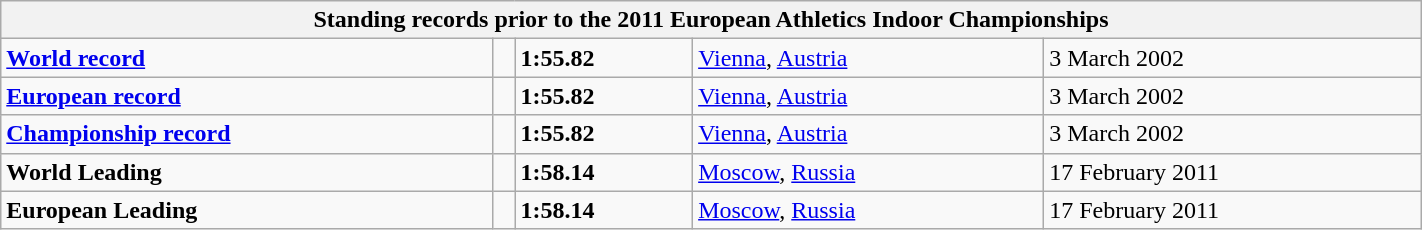<table class="wikitable" width=75%>
<tr>
<th colspan="5">Standing records prior to the 2011 European Athletics Indoor Championships</th>
</tr>
<tr>
<td><strong><a href='#'>World record</a></strong></td>
<td></td>
<td><strong>1:55.82</strong></td>
<td><a href='#'>Vienna</a>, <a href='#'>Austria</a></td>
<td>3 March 2002</td>
</tr>
<tr>
<td><strong><a href='#'>European record</a></strong></td>
<td></td>
<td><strong>1:55.82</strong></td>
<td><a href='#'>Vienna</a>, <a href='#'>Austria</a></td>
<td>3 March 2002</td>
</tr>
<tr>
<td><strong><a href='#'>Championship record</a></strong></td>
<td></td>
<td><strong>1:55.82</strong></td>
<td><a href='#'>Vienna</a>, <a href='#'>Austria</a></td>
<td>3 March 2002</td>
</tr>
<tr>
<td><strong>World Leading</strong></td>
<td></td>
<td><strong>1:58.14</strong></td>
<td><a href='#'>Moscow</a>, <a href='#'>Russia</a></td>
<td>17 February 2011</td>
</tr>
<tr>
<td><strong>European Leading</strong></td>
<td></td>
<td><strong>1:58.14</strong></td>
<td><a href='#'>Moscow</a>, <a href='#'>Russia</a></td>
<td>17 February 2011</td>
</tr>
</table>
